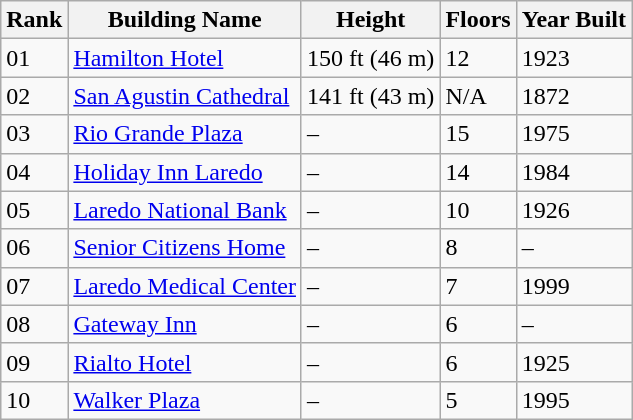<table class="wikitable">
<tr>
<th>Rank</th>
<th>Building Name</th>
<th>Height</th>
<th>Floors</th>
<th>Year Built</th>
</tr>
<tr valign="top">
<td>01</td>
<td><a href='#'>Hamilton Hotel</a></td>
<td>150 ft (46 m)</td>
<td>12</td>
<td>1923</td>
</tr>
<tr valign="top">
<td>02</td>
<td><a href='#'>San Agustin Cathedral</a></td>
<td>141 ft (43 m)</td>
<td>N/A</td>
<td>1872</td>
</tr>
<tr valign="top">
<td>03</td>
<td><a href='#'>Rio Grande Plaza</a></td>
<td>–</td>
<td>15</td>
<td>1975</td>
</tr>
<tr valign="top">
<td>04</td>
<td><a href='#'>Holiday Inn Laredo</a></td>
<td>–</td>
<td>14</td>
<td>1984</td>
</tr>
<tr valign="top">
<td>05</td>
<td><a href='#'>Laredo National Bank</a></td>
<td>–</td>
<td>10</td>
<td>1926</td>
</tr>
<tr valign="top">
<td>06</td>
<td><a href='#'>Senior Citizens Home</a></td>
<td>–</td>
<td>8</td>
<td>–</td>
</tr>
<tr valign="top">
<td>07</td>
<td><a href='#'>Laredo Medical Center</a></td>
<td>–</td>
<td>7</td>
<td>1999</td>
</tr>
<tr valign="top">
<td>08</td>
<td><a href='#'>Gateway Inn</a></td>
<td>–</td>
<td>6</td>
<td>–</td>
</tr>
<tr valign="top">
<td>09</td>
<td><a href='#'>Rialto Hotel</a></td>
<td>–</td>
<td>6</td>
<td>1925</td>
</tr>
<tr valign="top">
<td>10</td>
<td><a href='#'>Walker Plaza</a></td>
<td>–</td>
<td>5</td>
<td>1995</td>
</tr>
</table>
